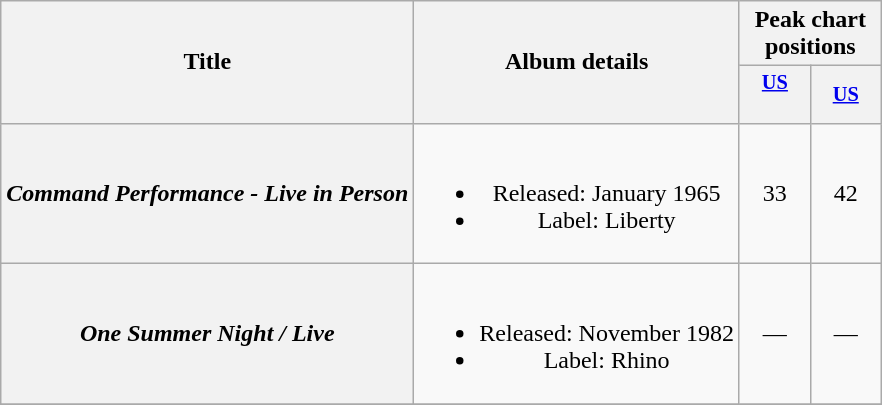<table class="wikitable plainrowheaders" style="text-align:center;">
<tr>
<th rowspan="2">Title</th>
<th rowspan="2">Album details</th>
<th colspan="2">Peak chart positions</th>
</tr>
<tr>
<th style="width:3em;font-size:85%"><a href='#'>US<br></a><br></th>
<th style="width:3em;font-size:85%"><a href='#'>US<br></a></th>
</tr>
<tr>
<th scope="row"><em>Command Performance - Live in Person</em></th>
<td rowspan="1"><br><ul><li>Released: January 1965</li><li>Label: Liberty </li></ul></td>
<td>33</td>
<td>42</td>
</tr>
<tr>
<th scope="row"><em>One Summer Night / Live</em></th>
<td rowspan="1"><br><ul><li>Released: November 1982</li><li>Label: Rhino </li></ul></td>
<td>—</td>
<td>—</td>
</tr>
<tr>
</tr>
</table>
